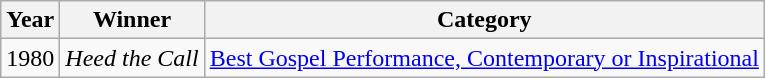<table class="wikitable">
<tr>
<th>Year</th>
<th>Winner</th>
<th>Category</th>
</tr>
<tr>
<td>1980</td>
<td><em>Heed the Call</em></td>
<td><a href='#'>Best Gospel Performance, Contemporary or Inspirational</a></td>
</tr>
</table>
